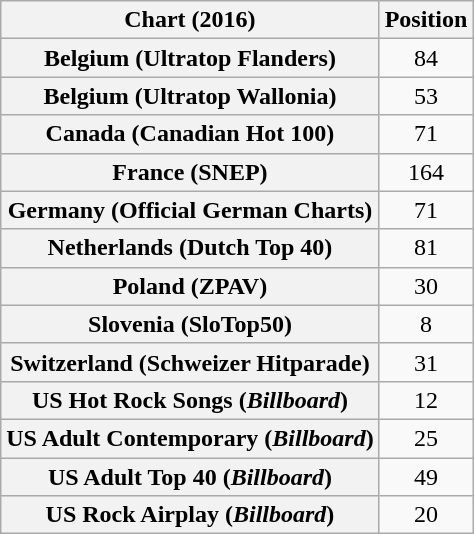<table class="wikitable sortable plainrowheaders" style="text-align:center">
<tr>
<th scope="col">Chart (2016)</th>
<th scope="col">Position</th>
</tr>
<tr>
<th scope="row">Belgium (Ultratop Flanders)</th>
<td>84</td>
</tr>
<tr>
<th scope="row">Belgium (Ultratop Wallonia)</th>
<td>53</td>
</tr>
<tr>
<th scope="row">Canada (Canadian Hot 100)</th>
<td>71</td>
</tr>
<tr>
<th scope="row">France (SNEP)</th>
<td>164</td>
</tr>
<tr>
<th scope="row">Germany (Official German Charts)</th>
<td>71</td>
</tr>
<tr>
<th scope="row">Netherlands (Dutch Top 40)</th>
<td>81</td>
</tr>
<tr>
<th scope="row">Poland (ZPAV)</th>
<td>30</td>
</tr>
<tr>
<th scope="row">Slovenia (SloTop50)</th>
<td>8</td>
</tr>
<tr>
<th scope="row">Switzerland (Schweizer Hitparade)</th>
<td>31</td>
</tr>
<tr>
<th scope="row">US Hot Rock Songs (<em>Billboard</em>)</th>
<td style="text-align:center;">12</td>
</tr>
<tr>
<th scope="row">US Adult Contemporary (<em>Billboard</em>)</th>
<td>25</td>
</tr>
<tr>
<th scope="row">US Adult Top 40 (<em>Billboard</em>)</th>
<td>49</td>
</tr>
<tr>
<th scope="row">US Rock Airplay (<em>Billboard</em>)</th>
<td style="text-align:center;">20</td>
</tr>
</table>
